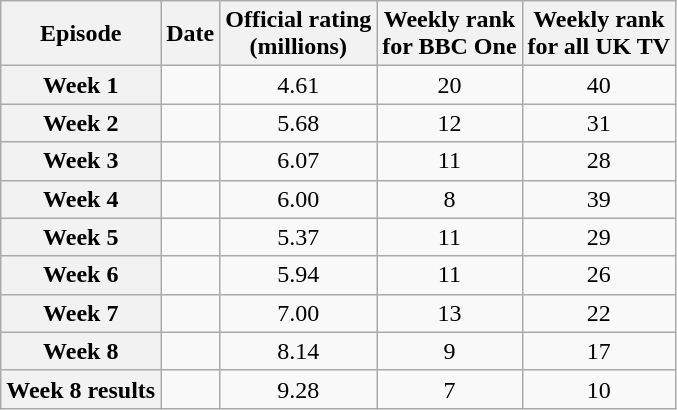<table class="wikitable sortable" style="text-align:center">
<tr>
<th scope="col">Episode</th>
<th scope="col">Date</th>
<th scope="col">Official rating<br>(millions)</th>
<th scope="col">Weekly rank<br>for BBC One</th>
<th scope="col">Weekly rank<br>for all UK TV</th>
</tr>
<tr>
<th scope="row">Week 1</th>
<td></td>
<td>4.61</td>
<td>20</td>
<td>40</td>
</tr>
<tr>
<th scope="row">Week 2</th>
<td></td>
<td>5.68</td>
<td>12</td>
<td>31</td>
</tr>
<tr>
<th scope="row">Week 3</th>
<td></td>
<td>6.07</td>
<td>11</td>
<td>28</td>
</tr>
<tr>
<th scope="row">Week 4</th>
<td></td>
<td>6.00</td>
<td>8</td>
<td>39</td>
</tr>
<tr>
<th scope="row">Week 5</th>
<td></td>
<td>5.37</td>
<td>11</td>
<td>29</td>
</tr>
<tr>
<th scope="row">Week 6</th>
<td></td>
<td>5.94</td>
<td>11</td>
<td>26</td>
</tr>
<tr>
<th scope="row">Week 7</th>
<td></td>
<td>7.00</td>
<td>13</td>
<td>22</td>
</tr>
<tr>
<th scope="row">Week 8</th>
<td></td>
<td>8.14</td>
<td>9</td>
<td>17</td>
</tr>
<tr>
<th scope="row">Week 8 results</th>
<td></td>
<td>9.28</td>
<td>7</td>
<td>10</td>
</tr>
</table>
